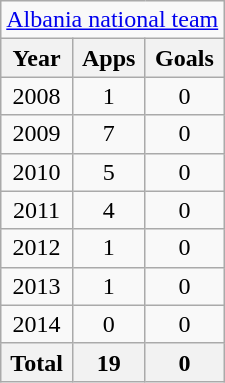<table class="wikitable" style="text-align:center">
<tr>
<td colspan="3"><a href='#'>Albania national team</a></td>
</tr>
<tr>
<th>Year</th>
<th>Apps</th>
<th>Goals</th>
</tr>
<tr>
<td>2008</td>
<td>1</td>
<td>0</td>
</tr>
<tr>
<td>2009</td>
<td>7</td>
<td>0</td>
</tr>
<tr>
<td>2010</td>
<td>5</td>
<td>0</td>
</tr>
<tr>
<td>2011</td>
<td>4</td>
<td>0</td>
</tr>
<tr>
<td>2012</td>
<td>1</td>
<td>0</td>
</tr>
<tr>
<td>2013</td>
<td>1</td>
<td>0</td>
</tr>
<tr>
<td>2014</td>
<td>0</td>
<td>0</td>
</tr>
<tr>
<th>Total</th>
<th>19</th>
<th>0</th>
</tr>
</table>
